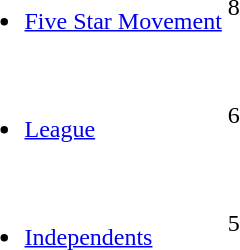<table>
<tr>
<td><br><ul><li><a href='#'>Five Star Movement</a></li></ul></td>
<td><div>8</div></td>
</tr>
<tr>
<td><br><ul><li><a href='#'>League</a></li></ul></td>
<td><div>6</div></td>
</tr>
<tr>
<td><br><ul><li><a href='#'>Independents</a></li></ul></td>
<td><div>5</div></td>
</tr>
</table>
